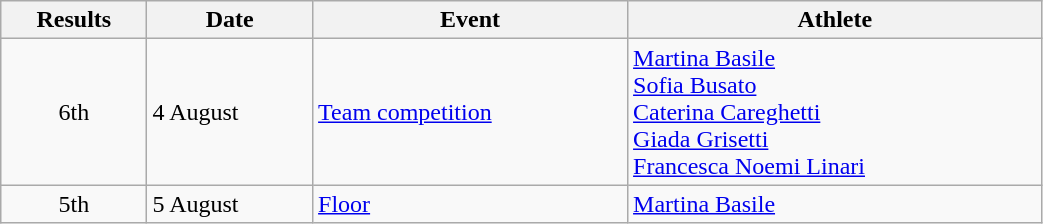<table class="wikitable sortable" width=55% style="font-size:100%; text-align:left;">
<tr>
<th>Results</th>
<th>Date</th>
<th>Event</th>
<th>Athlete</th>
</tr>
<tr>
<td align=center>6th</td>
<td>4 August</td>
<td><a href='#'>Team competition</a></td>
<td><a href='#'>Martina Basile</a><br><a href='#'>Sofia Busato</a><br><a href='#'>Caterina Careghetti</a><br><a href='#'>Giada Grisetti</a><br><a href='#'>Francesca Noemi Linari</a></td>
</tr>
<tr>
<td align=center>5th</td>
<td>5 August</td>
<td><a href='#'>Floor</a></td>
<td><a href='#'>Martina Basile</a></td>
</tr>
</table>
